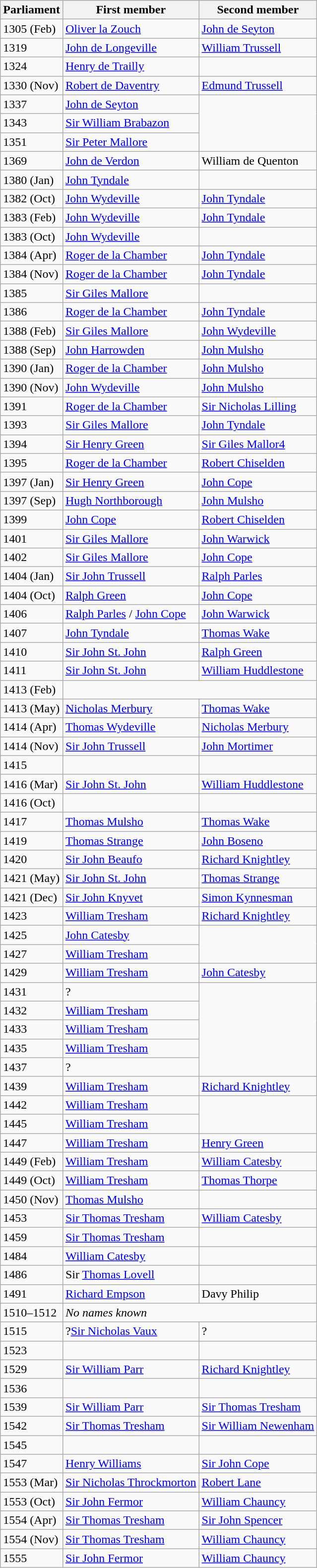<table class="wikitable">
<tr>
<th>Parliament</th>
<th>First member</th>
<th>Second member</th>
</tr>
<tr>
<td>1305 (Feb)</td>
<td><a href='#'>Oliver la Zouch</a></td>
<td><a href='#'>John de Seyton</a></td>
</tr>
<tr>
<td>1319</td>
<td><a href='#'>John de Longeville</a></td>
<td><a href='#'>William Trussell</a></td>
</tr>
<tr>
<td>1324</td>
<td><a href='#'>Henry de Trailly</a></td>
</tr>
<tr>
<td>1330 (Nov)</td>
<td><a href='#'>Robert de Daventry</a></td>
<td><a href='#'>Edmund Trussell</a></td>
</tr>
<tr>
<td>1337</td>
<td><a href='#'>John de Seyton</a></td>
</tr>
<tr>
<td>1343</td>
<td><a href='#'>Sir William Brabazon</a></td>
</tr>
<tr>
<td>1351</td>
<td><a href='#'>Sir Peter Mallore</a></td>
</tr>
<tr>
<td>1369</td>
<td><a href='#'>John de Verdon</a></td>
<td>William de Quenton</td>
</tr>
<tr>
<td>1380 (Jan)</td>
<td><a href='#'>John Tyndale</a></td>
</tr>
<tr>
<td>1382 (Oct)</td>
<td><a href='#'>John Wydeville</a></td>
<td><a href='#'>John Tyndale</a></td>
</tr>
<tr>
<td>1383 (Feb)</td>
<td><a href='#'>John Wydeville</a></td>
<td><a href='#'>John Tyndale</a></td>
</tr>
<tr>
<td>1383 (Oct)</td>
<td><a href='#'>John Wydeville</a></td>
</tr>
<tr>
<td>1384 (Apr)</td>
<td><a href='#'>Roger de la Chamber</a></td>
<td><a href='#'>John Tyndale</a></td>
</tr>
<tr>
<td>1384 (Nov)</td>
<td><a href='#'>Roger de la Chamber</a></td>
<td><a href='#'>John Tyndale</a></td>
</tr>
<tr>
<td>1385</td>
<td><a href='#'>Sir Giles Mallore</a></td>
</tr>
<tr>
<td>1386</td>
<td><a href='#'>Roger de la Chamber</a></td>
<td><a href='#'>John Tyndale</a></td>
</tr>
<tr>
<td>1388 (Feb)</td>
<td><a href='#'>Sir Giles Mallore</a></td>
<td><a href='#'>John Wydeville</a></td>
</tr>
<tr>
<td>1388 (Sep)</td>
<td><a href='#'>John Harrowden</a></td>
<td><a href='#'>John Mulsho</a></td>
</tr>
<tr>
<td>1390 (Jan)</td>
<td><a href='#'>Roger de la Chamber</a></td>
<td><a href='#'>John Mulsho</a></td>
</tr>
<tr>
<td>1390 (Nov)</td>
<td><a href='#'>John Wydeville</a></td>
<td><a href='#'>John Mulsho</a></td>
</tr>
<tr>
<td>1391</td>
<td><a href='#'>Roger de la Chamber</a></td>
<td><a href='#'>Sir Nicholas Lilling</a></td>
</tr>
<tr>
<td>1393</td>
<td><a href='#'>Sir Giles Mallore</a></td>
<td><a href='#'>John Tyndale</a></td>
</tr>
<tr>
<td>1394</td>
<td><a href='#'>Sir Henry Green</a></td>
<td><a href='#'>Sir Giles Mallor4</a></td>
</tr>
<tr>
<td>1395</td>
<td><a href='#'>Roger de la Chamber</a></td>
<td><a href='#'>Robert Chiselden</a></td>
</tr>
<tr>
<td>1397 (Jan)</td>
<td><a href='#'>Sir Henry Green</a></td>
<td><a href='#'>John Cope</a></td>
</tr>
<tr>
<td>1397 (Sep)</td>
<td><a href='#'>Hugh Northborough</a></td>
<td><a href='#'>John Mulsho</a></td>
</tr>
<tr>
<td>1399</td>
<td><a href='#'>John Cope</a></td>
<td><a href='#'>Robert Chiselden</a></td>
</tr>
<tr>
<td>1401</td>
<td><a href='#'>Sir Giles Mallore</a></td>
<td><a href='#'>John Warwick</a></td>
</tr>
<tr>
<td>1402</td>
<td><a href='#'>Sir Giles Mallore</a></td>
<td><a href='#'>John Cope</a></td>
</tr>
<tr>
<td>1404 (Jan)</td>
<td><a href='#'>Sir John Trussell</a></td>
<td><a href='#'>Ralph Parles</a></td>
</tr>
<tr>
<td>1404 (Oct)</td>
<td><a href='#'>Ralph Green</a></td>
<td><a href='#'>John Cope</a></td>
</tr>
<tr>
<td>1406</td>
<td><a href='#'>Ralph Parles</a> / <a href='#'>John Cope</a></td>
<td><a href='#'>John Warwick</a></td>
</tr>
<tr>
<td>1407</td>
<td><a href='#'>John Tyndale</a></td>
<td><a href='#'>Thomas Wake</a></td>
</tr>
<tr>
<td>1410</td>
<td><a href='#'>Sir John St. John</a></td>
<td><a href='#'>Ralph Green</a></td>
</tr>
<tr>
<td>1411</td>
<td><a href='#'>Sir John St. John</a></td>
<td><a href='#'>William Huddlestone</a>  </td>
</tr>
<tr>
<td>1413 (Feb)</td>
</tr>
<tr>
<td>1413 (May)</td>
<td><a href='#'>Nicholas Merbury</a></td>
<td><a href='#'>Thomas Wake</a></td>
</tr>
<tr>
<td>1414 (Apr)</td>
<td><a href='#'>Thomas Wydeville</a></td>
<td><a href='#'>Nicholas Merbury</a></td>
</tr>
<tr>
<td>1414 (Nov)</td>
<td><a href='#'>Sir John Trussell</a></td>
<td><a href='#'>John Mortimer</a></td>
</tr>
<tr>
<td>1415</td>
<td></td>
</tr>
<tr>
<td>1416 (Mar)</td>
<td><a href='#'>Sir John St. John</a></td>
<td><a href='#'>William Huddlestone</a></td>
</tr>
<tr>
<td>1416 (Oct)</td>
<td></td>
</tr>
<tr>
<td>1417</td>
<td><a href='#'>Thomas Mulsho</a></td>
<td><a href='#'>Thomas Wake</a></td>
</tr>
<tr>
<td>1419</td>
<td><a href='#'>Thomas Strange</a></td>
<td><a href='#'>John Boseno</a></td>
</tr>
<tr>
<td>1420</td>
<td><a href='#'>Sir John Beaufo</a></td>
<td><a href='#'>Richard Knightley</a></td>
</tr>
<tr>
<td>1421 (May)</td>
<td><a href='#'>Sir John St. John</a></td>
<td><a href='#'>Thomas Strange</a>  </td>
</tr>
<tr>
<td>1421 (Dec)</td>
<td><a href='#'>Sir John Knyvet</a></td>
<td><a href='#'>Simon Kynnesman</a></td>
</tr>
<tr>
<td>1423</td>
<td><a href='#'>William Tresham</a></td>
<td><a href='#'>Richard Knightley</a></td>
</tr>
<tr>
<td>1425</td>
<td><a href='#'>John Catesby</a></td>
</tr>
<tr>
<td>1427</td>
<td><a href='#'>William Tresham</a></td>
</tr>
<tr>
<td>1429</td>
<td><a href='#'>William Tresham</a></td>
<td><a href='#'>John Catesby</a></td>
</tr>
<tr>
<td>1431</td>
<td>?</td>
</tr>
<tr>
<td>1432</td>
<td><a href='#'>William Tresham</a></td>
</tr>
<tr>
<td>1433</td>
<td><a href='#'>William Tresham</a></td>
</tr>
<tr>
<td>1435</td>
<td><a href='#'>William Tresham</a></td>
</tr>
<tr>
<td>1437</td>
<td>?</td>
</tr>
<tr>
<td>1439</td>
<td><a href='#'>William Tresham</a></td>
<td><a href='#'>Richard Knightley</a></td>
</tr>
<tr>
<td>1442</td>
<td><a href='#'>William Tresham</a></td>
</tr>
<tr>
<td>1445</td>
<td><a href='#'>William Tresham</a></td>
</tr>
<tr>
<td>1447</td>
<td><a href='#'>William Tresham</a></td>
<td><a href='#'>Henry Green</a></td>
</tr>
<tr>
<td>1449 (Feb)</td>
<td><a href='#'>William Tresham</a></td>
<td><a href='#'>William Catesby</a></td>
</tr>
<tr>
<td>1449 (Oct)</td>
<td><a href='#'>William Tresham</a></td>
<td><a href='#'>Thomas Thorpe</a></td>
</tr>
<tr>
<td>1450 (Nov)</td>
<td><a href='#'>Thomas Mulsho</a></td>
<td></td>
</tr>
<tr>
<td>1453</td>
<td><a href='#'>Sir Thomas Tresham</a></td>
<td><a href='#'>William Catesby</a></td>
</tr>
<tr>
<td>1459</td>
<td><a href='#'>Sir Thomas Tresham</a></td>
<td></td>
</tr>
<tr>
<td>1484</td>
<td><a href='#'>William Catesby</a></td>
<td></td>
</tr>
<tr>
<td>1486</td>
<td>Sir <a href='#'>Thomas Lovell</a></td>
<td></td>
</tr>
<tr>
<td>1491</td>
<td><a href='#'>Richard Empson</a></td>
<td>Davy Philip</td>
</tr>
<tr>
<td>1510–1512</td>
<td colspan = "2"><em>No names known</em></td>
</tr>
<tr>
<td>1515</td>
<td>?<a href='#'>Sir Nicholas Vaux</a></td>
<td>? </td>
</tr>
<tr>
<td>1523</td>
<td></td>
</tr>
<tr>
<td>1529</td>
<td><a href='#'>Sir William Parr</a></td>
<td><a href='#'>Richard Knightley</a></td>
</tr>
<tr>
<td>1536</td>
<td></td>
</tr>
<tr>
<td>1539</td>
<td><a href='#'>Sir William Parr</a></td>
<td><a href='#'>Sir Thomas Tresham</a></td>
</tr>
<tr>
<td>1542</td>
<td><a href='#'>Sir Thomas Tresham</a></td>
<td><a href='#'>Sir William Newenham</a></td>
</tr>
<tr>
<td>1545</td>
<td></td>
</tr>
<tr>
<td>1547</td>
<td><a href='#'>Henry Williams</a></td>
<td><a href='#'>Sir John Cope</a></td>
</tr>
<tr>
<td>1553 (Mar)</td>
<td><a href='#'>Sir Nicholas Throckmorton</a></td>
<td><a href='#'>Robert Lane</a></td>
</tr>
<tr>
<td>1553 (Oct)</td>
<td><a href='#'>Sir John Fermor</a></td>
<td><a href='#'>William Chauncy</a></td>
</tr>
<tr>
<td>1554 (Apr)</td>
<td><a href='#'>Sir Thomas Tresham</a></td>
<td><a href='#'>Sir John Spencer</a></td>
</tr>
<tr>
<td>1554 (Nov)</td>
<td><a href='#'>Sir Thomas Tresham</a></td>
<td><a href='#'>William Chauncy</a></td>
</tr>
<tr>
<td>1555</td>
<td><a href='#'>Sir John Fermor</a></td>
<td><a href='#'>William Chauncy</a></td>
</tr>
</table>
